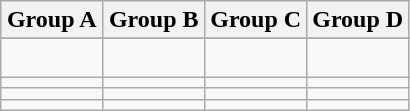<table class="wikitable">
<tr>
<th width=25%>Group A</th>
<th width=25%>Group B</th>
<th width=25%>Group C</th>
<th width=25%>Group D</th>
</tr>
<tr style="vertical-align: top;">
</tr>
<tr>
<td></td>
<td></td>
<td></td>
<td>    </td>
</tr>
<tr>
<td></td>
<td></td>
<td></td>
<td></td>
</tr>
<tr>
<td></td>
<td></td>
<td></td>
<td></td>
</tr>
<tr>
<td></td>
<td></td>
<td></td>
<td></td>
</tr>
</table>
